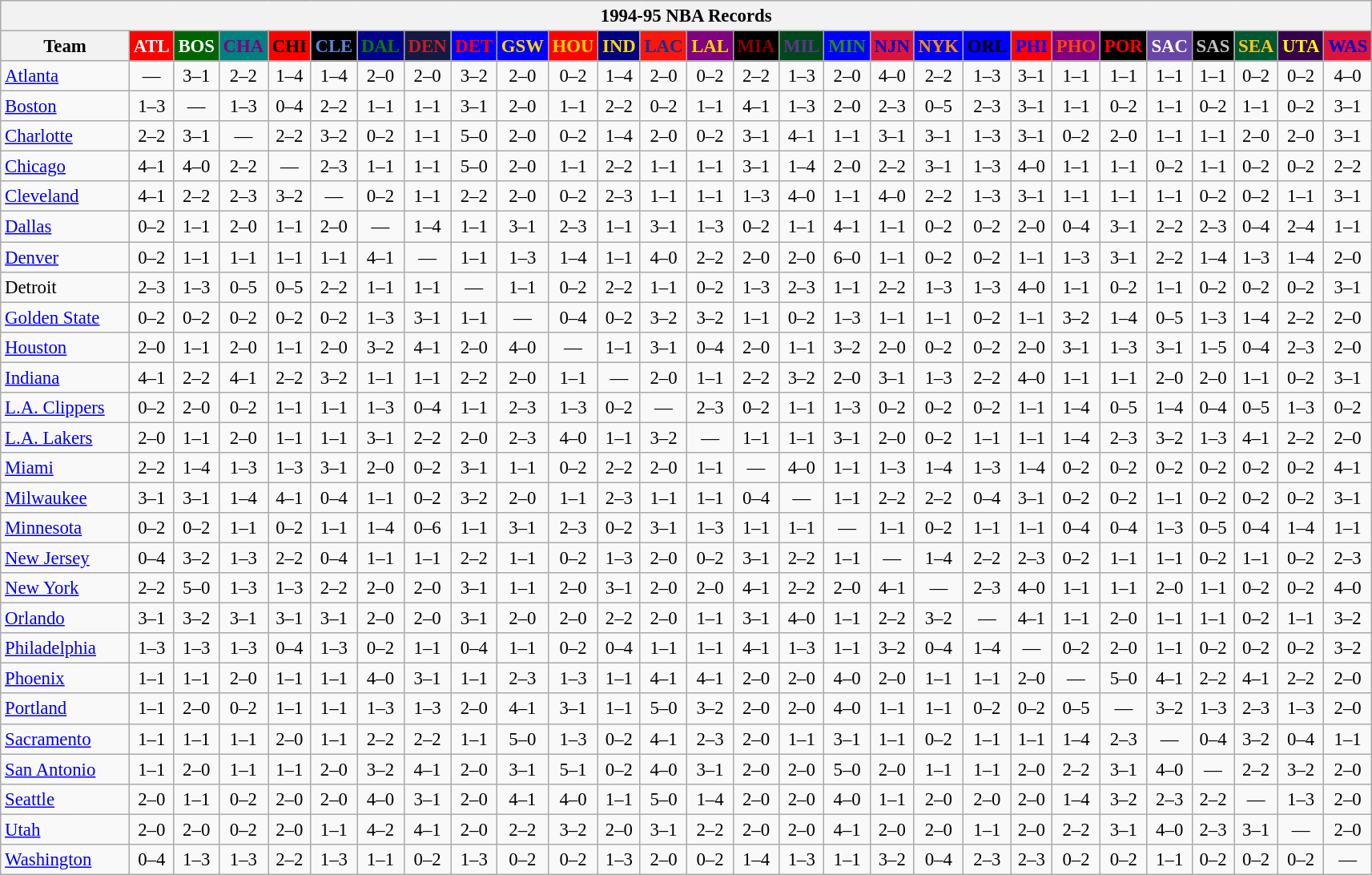<table class="wikitable" style="font-size:95%; text-align:center;">
<tr>
<th colspan=28>1994-95 NBA Records</th>
</tr>
<tr>
<th width=100>Team</th>
<th style="background:#FF0000;color:#FFFFFF;width=35">ATL</th>
<th style="background:#006400;color:#FFFFFF;width=35">BOS</th>
<th style="background:#008080;color:#800080;width=35">CHA</th>
<th style="background:#FF0000;color:#000000;width=35">CHI</th>
<th style="background:#000000;color:#5787DC;width=35">CLE</th>
<th style="background:#00008B;color:#008000;width=35">DAL</th>
<th style="background:#141A44;color:#BC2224;width=35">DEN</th>
<th style="background:#0000FF;color:#FF0000;width=35">DET</th>
<th style="background:#0000FF;color:#FFD700;width=35">GSW</th>
<th style="background:#FF0000;color:#FFD700;width=35">HOU</th>
<th style="background:#000080;color:#FFD700;width=35">IND</th>
<th style="background:#F9160D;color:#1A2E8B;width=35">LAC</th>
<th style="background:#800080;color:#FFD700;width=35">LAL</th>
<th style="background:#000000;color:#8B0000;width=35">MIA</th>
<th style="background:#00471B;color:#5C378A;width=35">MIL</th>
<th style="background:#0000FF;color:#228B22;width=35">MIN</th>
<th style="background:#DC143C;color:#0000CD;width=35">NJN</th>
<th style="background:#0000FF;color:#FF8C00;width=35">NYK</th>
<th style="background:#0000FF;color:#000000;width=35">ORL</th>
<th style="background:#FF0000;color:#0000FF;width=35">PHI</th>
<th style="background:#800080;color:#FF4500;width=35">PHO</th>
<th style="background:#000000;color:#FF0000;width=35">POR</th>
<th style="background:#6846A8;color:#FFFFFF;width=35">SAC</th>
<th style="background:#000000;color:#C0C0C0;width=35">SAS</th>
<th style="background:#005831;color:#FFC322;width=35">SEA</th>
<th style="background:#36004A;color:#FFFF00;width=35">UTA</th>
<th style="background:#DC143C;color:#0000CD;width=35">WAS</th>
</tr>
<tr>
<td style="text-align:left;"><a href='#'>Atlanta</a></td>
<td>—</td>
<td>3–1</td>
<td>2–2</td>
<td>1–4</td>
<td>1–4</td>
<td>2–0</td>
<td>2–0</td>
<td>3–2</td>
<td>2–0</td>
<td>0–2</td>
<td>1–4</td>
<td>2–0</td>
<td>0–2</td>
<td>2–2</td>
<td>1–3</td>
<td>2–0</td>
<td>4–0</td>
<td>2–2</td>
<td>1–3</td>
<td>3–1</td>
<td>1–1</td>
<td>1–1</td>
<td>1–1</td>
<td>1–1</td>
<td>0–2</td>
<td>0–2</td>
<td>4–0</td>
</tr>
<tr>
<td style="text-align:left;"><a href='#'>Boston</a></td>
<td>1–3</td>
<td>—</td>
<td>1–3</td>
<td>0–4</td>
<td>2–2</td>
<td>1–1</td>
<td>1–1</td>
<td>3–1</td>
<td>2–0</td>
<td>1–1</td>
<td>2–2</td>
<td>0–2</td>
<td>1–1</td>
<td>4–1</td>
<td>1–3</td>
<td>2–0</td>
<td>2–3</td>
<td>0–5</td>
<td>2–3</td>
<td>3–1</td>
<td>1–1</td>
<td>0–2</td>
<td>1–1</td>
<td>0–2</td>
<td>1–1</td>
<td>0–2</td>
<td>3–1</td>
</tr>
<tr>
<td style="text-align:left;"><a href='#'>Charlotte</a></td>
<td>2–2</td>
<td>3–1</td>
<td>—</td>
<td>2–2</td>
<td>3–2</td>
<td>0–2</td>
<td>1–1</td>
<td>5–0</td>
<td>2–0</td>
<td>0–2</td>
<td>1–4</td>
<td>2–0</td>
<td>0–2</td>
<td>3–1</td>
<td>4–1</td>
<td>1–1</td>
<td>3–1</td>
<td>3–1</td>
<td>1–3</td>
<td>3–1</td>
<td>0–2</td>
<td>2–0</td>
<td>1–1</td>
<td>1–1</td>
<td>2–0</td>
<td>2–0</td>
<td>3–1</td>
</tr>
<tr>
<td style="text-align:left;"><a href='#'>Chicago</a></td>
<td>4–1</td>
<td>4–0</td>
<td>2–2</td>
<td>—</td>
<td>2–3</td>
<td>1–1</td>
<td>1–1</td>
<td>5–0</td>
<td>2–0</td>
<td>1–1</td>
<td>2–2</td>
<td>1–1</td>
<td>1–1</td>
<td>3–1</td>
<td>1–4</td>
<td>2–0</td>
<td>2–2</td>
<td>3–1</td>
<td>1–3</td>
<td>4–0</td>
<td>1–1</td>
<td>1–1</td>
<td>0–2</td>
<td>1–1</td>
<td>0–2</td>
<td>0–2</td>
<td>2–2</td>
</tr>
<tr>
<td style="text-align:left;"><a href='#'>Cleveland</a></td>
<td>4–1</td>
<td>2–2</td>
<td>2–3</td>
<td>3–2</td>
<td>—</td>
<td>0–2</td>
<td>1–1</td>
<td>2–2</td>
<td>2–0</td>
<td>0–2</td>
<td>2–3</td>
<td>1–1</td>
<td>1–1</td>
<td>1–3</td>
<td>4–0</td>
<td>1–1</td>
<td>4–0</td>
<td>2–2</td>
<td>1–3</td>
<td>3–1</td>
<td>1–1</td>
<td>1–1</td>
<td>1–1</td>
<td>0–2</td>
<td>0–2</td>
<td>1–1</td>
<td>3–1</td>
</tr>
<tr>
<td style="text-align:left;"><a href='#'>Dallas</a></td>
<td>0–2</td>
<td>1–1</td>
<td>2–0</td>
<td>1–1</td>
<td>2–0</td>
<td>—</td>
<td>1–4</td>
<td>1–1</td>
<td>3–1</td>
<td>2–3</td>
<td>1–1</td>
<td>3–1</td>
<td>1–3</td>
<td>0–2</td>
<td>1–1</td>
<td>4–1</td>
<td>1–1</td>
<td>0–2</td>
<td>0–2</td>
<td>2–0</td>
<td>0–4</td>
<td>3–1</td>
<td>2–2</td>
<td>2–3</td>
<td>0–4</td>
<td>2–4</td>
<td>1–1</td>
</tr>
<tr>
<td style="text-align:left;"><a href='#'>Denver</a></td>
<td>0–2</td>
<td>1–1</td>
<td>1–1</td>
<td>1–1</td>
<td>1–1</td>
<td>4–1</td>
<td>—</td>
<td>1–1</td>
<td>1–3</td>
<td>1–4</td>
<td>1–1</td>
<td>4–0</td>
<td>2–2</td>
<td>2–0</td>
<td>2–0</td>
<td>6–0</td>
<td>1–1</td>
<td>0–2</td>
<td>0–2</td>
<td>1–1</td>
<td>1–3</td>
<td>3–1</td>
<td>2–2</td>
<td>1–4</td>
<td>1–3</td>
<td>1–4</td>
<td>2–0</td>
</tr>
<tr>
<td style="text-align:left;">Detroit</td>
<td>2–3</td>
<td>1–3</td>
<td>0–5</td>
<td>0–5</td>
<td>2–2</td>
<td>1–1</td>
<td>1–1</td>
<td>—</td>
<td>1–1</td>
<td>0–2</td>
<td>2–2</td>
<td>1–1</td>
<td>0–2</td>
<td>1–3</td>
<td>2–3</td>
<td>1–1</td>
<td>2–2</td>
<td>1–3</td>
<td>1–3</td>
<td>4–0</td>
<td>1–1</td>
<td>0–2</td>
<td>1–1</td>
<td>0–2</td>
<td>0–2</td>
<td>0–2</td>
<td>3–1</td>
</tr>
<tr>
<td style="text-align:left;"><a href='#'>Golden State</a></td>
<td>0–2</td>
<td>0–2</td>
<td>0–2</td>
<td>0–2</td>
<td>0–2</td>
<td>1–3</td>
<td>3–1</td>
<td>1–1</td>
<td>—</td>
<td>0–4</td>
<td>0–2</td>
<td>3–2</td>
<td>3–2</td>
<td>1–1</td>
<td>0–2</td>
<td>1–3</td>
<td>1–1</td>
<td>1–1</td>
<td>0–2</td>
<td>1–1</td>
<td>3–2</td>
<td>1–4</td>
<td>0–5</td>
<td>1–3</td>
<td>1–4</td>
<td>2–2</td>
<td>2–0</td>
</tr>
<tr>
<td style="text-align:left;"><a href='#'>Houston</a></td>
<td>2–0</td>
<td>1–1</td>
<td>2–0</td>
<td>1–1</td>
<td>2–0</td>
<td>3–2</td>
<td>4–1</td>
<td>2–0</td>
<td>4–0</td>
<td>—</td>
<td>1–1</td>
<td>3–1</td>
<td>0–4</td>
<td>2–0</td>
<td>1–1</td>
<td>3–2</td>
<td>2–0</td>
<td>0–2</td>
<td>0–2</td>
<td>2–0</td>
<td>3–1</td>
<td>1–3</td>
<td>3–1</td>
<td>1–5</td>
<td>0–4</td>
<td>2–3</td>
<td>2–0</td>
</tr>
<tr>
<td style="text-align:left;"><a href='#'>Indiana</a></td>
<td>4–1</td>
<td>2–2</td>
<td>4–1</td>
<td>2–2</td>
<td>3–2</td>
<td>1–1</td>
<td>1–1</td>
<td>2–2</td>
<td>2–0</td>
<td>1–1</td>
<td>—</td>
<td>2–0</td>
<td>1–1</td>
<td>2–2</td>
<td>3–2</td>
<td>2–0</td>
<td>3–1</td>
<td>1–3</td>
<td>2–2</td>
<td>4–0</td>
<td>1–1</td>
<td>1–1</td>
<td>2–0</td>
<td>2–0</td>
<td>1–1</td>
<td>0–2</td>
<td>3–1</td>
</tr>
<tr>
<td style="text-align:left;"><a href='#'>L.A. Clippers</a></td>
<td>0–2</td>
<td>2–0</td>
<td>0–2</td>
<td>1–1</td>
<td>1–1</td>
<td>1–3</td>
<td>0–4</td>
<td>1–1</td>
<td>2–3</td>
<td>1–3</td>
<td>0–2</td>
<td>—</td>
<td>2–3</td>
<td>0–2</td>
<td>1–1</td>
<td>1–3</td>
<td>0–2</td>
<td>0–2</td>
<td>0–2</td>
<td>1–1</td>
<td>1–4</td>
<td>0–5</td>
<td>1–4</td>
<td>0–4</td>
<td>0–5</td>
<td>1–3</td>
<td>0–2</td>
</tr>
<tr>
<td style="text-align:left;"><a href='#'>L.A. Lakers</a></td>
<td>2–0</td>
<td>1–1</td>
<td>2–0</td>
<td>1–1</td>
<td>1–1</td>
<td>3–1</td>
<td>2–2</td>
<td>2–0</td>
<td>2–3</td>
<td>4–0</td>
<td>1–1</td>
<td>3–2</td>
<td>—</td>
<td>1–1</td>
<td>1–1</td>
<td>3–1</td>
<td>2–0</td>
<td>0–2</td>
<td>1–1</td>
<td>1–1</td>
<td>1–4</td>
<td>2–3</td>
<td>3–2</td>
<td>1–3</td>
<td>4–1</td>
<td>2–2</td>
<td>2–0</td>
</tr>
<tr>
<td style="text-align:left;"><a href='#'>Miami</a></td>
<td>2–2</td>
<td>1–4</td>
<td>1–3</td>
<td>1–3</td>
<td>3–1</td>
<td>2–0</td>
<td>0–2</td>
<td>3–1</td>
<td>1–1</td>
<td>0–2</td>
<td>2–2</td>
<td>2–0</td>
<td>1–1</td>
<td>—</td>
<td>4–0</td>
<td>1–1</td>
<td>1–3</td>
<td>1–4</td>
<td>1–3</td>
<td>1–4</td>
<td>0–2</td>
<td>0–2</td>
<td>0–2</td>
<td>0–2</td>
<td>0–2</td>
<td>0–2</td>
<td>4–1</td>
</tr>
<tr>
<td style="text-align:left;"><a href='#'>Milwaukee</a></td>
<td>3–1</td>
<td>3–1</td>
<td>1–4</td>
<td>4–1</td>
<td>0–4</td>
<td>1–1</td>
<td>0–2</td>
<td>3–2</td>
<td>2–0</td>
<td>1–1</td>
<td>2–3</td>
<td>1–1</td>
<td>1–1</td>
<td>0–4</td>
<td>—</td>
<td>1–1</td>
<td>2–2</td>
<td>2–2</td>
<td>0–4</td>
<td>3–1</td>
<td>0–2</td>
<td>0–2</td>
<td>1–1</td>
<td>0–2</td>
<td>0–2</td>
<td>0–2</td>
<td>3–1</td>
</tr>
<tr>
<td style="text-align:left;"><a href='#'>Minnesota</a></td>
<td>0–2</td>
<td>0–2</td>
<td>1–1</td>
<td>0–2</td>
<td>1–1</td>
<td>1–4</td>
<td>0–6</td>
<td>1–1</td>
<td>3–1</td>
<td>2–3</td>
<td>0–2</td>
<td>3–1</td>
<td>1–3</td>
<td>1–1</td>
<td>1–1</td>
<td>—</td>
<td>1–1</td>
<td>0–2</td>
<td>1–1</td>
<td>1–1</td>
<td>0–4</td>
<td>0–4</td>
<td>1–3</td>
<td>0–5</td>
<td>0–4</td>
<td>1–4</td>
<td>1–1</td>
</tr>
<tr>
<td style="text-align:left;"><a href='#'>New Jersey</a></td>
<td>0–4</td>
<td>3–2</td>
<td>1–3</td>
<td>2–2</td>
<td>0–4</td>
<td>1–1</td>
<td>1–1</td>
<td>2–2</td>
<td>1–1</td>
<td>0–2</td>
<td>1–3</td>
<td>2–0</td>
<td>0–2</td>
<td>3–1</td>
<td>2–2</td>
<td>1–1</td>
<td>—</td>
<td>1–4</td>
<td>2–2</td>
<td>2–3</td>
<td>0–2</td>
<td>1–1</td>
<td>1–1</td>
<td>0–2</td>
<td>1–1</td>
<td>0–2</td>
<td>2–3</td>
</tr>
<tr>
<td style="text-align:left;"><a href='#'>New York</a></td>
<td>2–2</td>
<td>5–0</td>
<td>1–3</td>
<td>1–3</td>
<td>2–2</td>
<td>2–0</td>
<td>2–0</td>
<td>3–1</td>
<td>1–1</td>
<td>2–0</td>
<td>3–1</td>
<td>2–0</td>
<td>2–0</td>
<td>4–1</td>
<td>2–2</td>
<td>2–0</td>
<td>4–1</td>
<td>—</td>
<td>2–3</td>
<td>4–0</td>
<td>1–1</td>
<td>1–1</td>
<td>2–0</td>
<td>1–1</td>
<td>0–2</td>
<td>0–2</td>
<td>4–0</td>
</tr>
<tr>
<td style="text-align:left;"><a href='#'>Orlando</a></td>
<td>3–1</td>
<td>3–2</td>
<td>3–1</td>
<td>3–1</td>
<td>3–1</td>
<td>2–0</td>
<td>2–0</td>
<td>3–1</td>
<td>2–0</td>
<td>2–0</td>
<td>2–2</td>
<td>2–0</td>
<td>1–1</td>
<td>3–1</td>
<td>4–0</td>
<td>1–1</td>
<td>2–2</td>
<td>3–2</td>
<td>—</td>
<td>4–1</td>
<td>1–1</td>
<td>2–0</td>
<td>1–1</td>
<td>1–1</td>
<td>0–2</td>
<td>1–1</td>
<td>3–2</td>
</tr>
<tr>
<td style="text-align:left;"><a href='#'>Philadelphia</a></td>
<td>1–3</td>
<td>1–3</td>
<td>1–3</td>
<td>0–4</td>
<td>1–3</td>
<td>0–2</td>
<td>1–1</td>
<td>0–4</td>
<td>1–1</td>
<td>0–2</td>
<td>0–4</td>
<td>1–1</td>
<td>1–1</td>
<td>4–1</td>
<td>1–3</td>
<td>1–1</td>
<td>3–2</td>
<td>0–4</td>
<td>1–4</td>
<td>—</td>
<td>0–2</td>
<td>2–0</td>
<td>1–1</td>
<td>0–2</td>
<td>0–2</td>
<td>0–2</td>
<td>3–2</td>
</tr>
<tr>
<td style="text-align:left;"><a href='#'>Phoenix</a></td>
<td>1–1</td>
<td>1–1</td>
<td>2–0</td>
<td>1–1</td>
<td>1–1</td>
<td>4–0</td>
<td>3–1</td>
<td>1–1</td>
<td>2–3</td>
<td>1–3</td>
<td>1–1</td>
<td>4–1</td>
<td>4–1</td>
<td>2–0</td>
<td>2–0</td>
<td>4–0</td>
<td>2–0</td>
<td>1–1</td>
<td>1–1</td>
<td>2–0</td>
<td>—</td>
<td>5–0</td>
<td>4–1</td>
<td>2–2</td>
<td>4–1</td>
<td>2–2</td>
<td>2–0</td>
</tr>
<tr>
<td style="text-align:left;"><a href='#'>Portland</a></td>
<td>1–1</td>
<td>2–0</td>
<td>0–2</td>
<td>1–1</td>
<td>1–1</td>
<td>1–3</td>
<td>1–3</td>
<td>2–0</td>
<td>4–1</td>
<td>3–1</td>
<td>1–1</td>
<td>5–0</td>
<td>3–2</td>
<td>2–0</td>
<td>2–0</td>
<td>4–0</td>
<td>1–1</td>
<td>1–1</td>
<td>0–2</td>
<td>0–2</td>
<td>0–5</td>
<td>—</td>
<td>3–2</td>
<td>1–3</td>
<td>2–3</td>
<td>1–3</td>
<td>2–0</td>
</tr>
<tr>
<td style="text-align:left;"><a href='#'>Sacramento</a></td>
<td>1–1</td>
<td>1–1</td>
<td>1–1</td>
<td>2–0</td>
<td>1–1</td>
<td>2–2</td>
<td>2–2</td>
<td>1–1</td>
<td>5–0</td>
<td>1–3</td>
<td>0–2</td>
<td>4–1</td>
<td>2–3</td>
<td>2–0</td>
<td>1–1</td>
<td>3–1</td>
<td>1–1</td>
<td>0–2</td>
<td>1–1</td>
<td>1–1</td>
<td>1–4</td>
<td>2–3</td>
<td>—</td>
<td>0–4</td>
<td>3–2</td>
<td>0–4</td>
<td>1–1</td>
</tr>
<tr>
<td style="text-align:left;"><a href='#'>San Antonio</a></td>
<td>1–1</td>
<td>2–0</td>
<td>1–1</td>
<td>1–1</td>
<td>2–0</td>
<td>3–2</td>
<td>4–1</td>
<td>2–0</td>
<td>3–1</td>
<td>5–1</td>
<td>0–2</td>
<td>4–0</td>
<td>3–1</td>
<td>2–0</td>
<td>2–0</td>
<td>5–0</td>
<td>2–0</td>
<td>1–1</td>
<td>1–1</td>
<td>2–0</td>
<td>2–2</td>
<td>3–1</td>
<td>4–0</td>
<td>—</td>
<td>2–2</td>
<td>3–2</td>
<td>2–0</td>
</tr>
<tr>
<td style="text-align:left;"><a href='#'>Seattle</a></td>
<td>2–0</td>
<td>1–1</td>
<td>0–2</td>
<td>2–0</td>
<td>2–0</td>
<td>4–0</td>
<td>3–1</td>
<td>2–0</td>
<td>4–1</td>
<td>4–0</td>
<td>1–1</td>
<td>5–0</td>
<td>1–4</td>
<td>2–0</td>
<td>2–0</td>
<td>4–0</td>
<td>1–1</td>
<td>2–0</td>
<td>2–0</td>
<td>2–0</td>
<td>1–4</td>
<td>3–2</td>
<td>2–3</td>
<td>2–2</td>
<td>—</td>
<td>1–3</td>
<td>2–0</td>
</tr>
<tr>
<td style="text-align:left;"><a href='#'>Utah</a></td>
<td>2–0</td>
<td>2–0</td>
<td>0–2</td>
<td>2–0</td>
<td>1–1</td>
<td>4–2</td>
<td>4–1</td>
<td>2–0</td>
<td>2–2</td>
<td>3–2</td>
<td>2–0</td>
<td>3–1</td>
<td>2–2</td>
<td>2–0</td>
<td>2–0</td>
<td>4–1</td>
<td>2–0</td>
<td>2–0</td>
<td>1–1</td>
<td>2–0</td>
<td>2–2</td>
<td>3–1</td>
<td>4–0</td>
<td>2–3</td>
<td>3–1</td>
<td>—</td>
<td>2–0</td>
</tr>
<tr>
<td style="text-align:left;"><a href='#'>Washington</a></td>
<td>0–4</td>
<td>1–3</td>
<td>1–3</td>
<td>2–2</td>
<td>1–3</td>
<td>1–1</td>
<td>0–2</td>
<td>1–3</td>
<td>0–2</td>
<td>0–2</td>
<td>1–3</td>
<td>2–0</td>
<td>0–2</td>
<td>1–4</td>
<td>1–3</td>
<td>1–1</td>
<td>3–2</td>
<td>0–4</td>
<td>2–3</td>
<td>2–3</td>
<td>0–2</td>
<td>0–2</td>
<td>1–1</td>
<td>0–2</td>
<td>0–2</td>
<td>0–2</td>
<td>—</td>
</tr>
</table>
